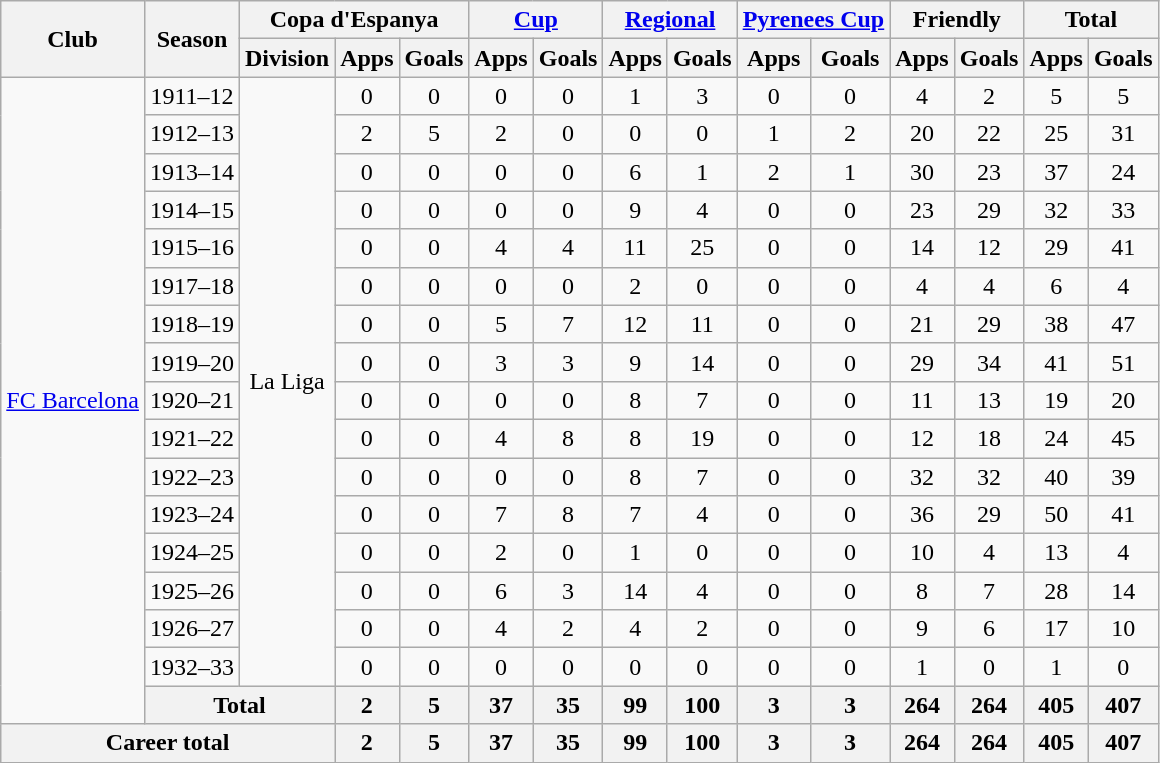<table class="wikitable" style="text-align:center">
<tr>
<th rowspan="2">Club</th>
<th rowspan="2">Season</th>
<th colspan="3">Copa d'Espanya</th>
<th colspan="2"><a href='#'>Cup</a></th>
<th colspan="2"><a href='#'>Regional</a></th>
<th colspan="2"><a href='#'>Pyrenees Cup</a></th>
<th colspan="2">Friendly</th>
<th colspan="2">Total</th>
</tr>
<tr>
<th>Division</th>
<th>Apps</th>
<th>Goals</th>
<th>Apps</th>
<th>Goals</th>
<th>Apps</th>
<th>Goals</th>
<th>Apps</th>
<th>Goals</th>
<th>Apps</th>
<th>Goals</th>
<th>Apps</th>
<th>Goals</th>
</tr>
<tr>
<td rowspan="17"><a href='#'>FC Barcelona</a></td>
<td>1911–12</td>
<td rowspan="16">La Liga</td>
<td>0</td>
<td>0</td>
<td>0</td>
<td>0</td>
<td>1</td>
<td>3</td>
<td>0</td>
<td>0</td>
<td>4</td>
<td>2</td>
<td>5</td>
<td>5</td>
</tr>
<tr>
<td>1912–13</td>
<td>2</td>
<td>5</td>
<td>2</td>
<td>0</td>
<td>0</td>
<td>0</td>
<td>1</td>
<td>2</td>
<td>20</td>
<td>22</td>
<td>25</td>
<td>31</td>
</tr>
<tr>
<td>1913–14</td>
<td>0</td>
<td>0</td>
<td>0</td>
<td>0</td>
<td>6</td>
<td>1</td>
<td>2</td>
<td>1</td>
<td>30</td>
<td>23</td>
<td>37</td>
<td>24</td>
</tr>
<tr>
<td>1914–15</td>
<td>0</td>
<td>0</td>
<td>0</td>
<td>0</td>
<td>9</td>
<td>4</td>
<td>0</td>
<td>0</td>
<td>23</td>
<td>29</td>
<td>32</td>
<td>33</td>
</tr>
<tr>
<td>1915–16</td>
<td>0</td>
<td>0</td>
<td>4</td>
<td>4</td>
<td>11</td>
<td>25</td>
<td>0</td>
<td>0</td>
<td>14</td>
<td>12</td>
<td>29</td>
<td>41</td>
</tr>
<tr>
<td>1917–18</td>
<td>0</td>
<td>0</td>
<td>0</td>
<td>0</td>
<td>2</td>
<td>0</td>
<td>0</td>
<td>0</td>
<td>4</td>
<td>4</td>
<td>6</td>
<td>4</td>
</tr>
<tr>
<td>1918–19</td>
<td>0</td>
<td>0</td>
<td>5</td>
<td>7</td>
<td>12</td>
<td>11</td>
<td>0</td>
<td>0</td>
<td>21</td>
<td>29</td>
<td>38</td>
<td>47</td>
</tr>
<tr>
<td>1919–20</td>
<td>0</td>
<td>0</td>
<td>3</td>
<td>3</td>
<td>9</td>
<td>14</td>
<td>0</td>
<td>0</td>
<td>29</td>
<td>34</td>
<td>41</td>
<td>51</td>
</tr>
<tr>
<td>1920–21</td>
<td>0</td>
<td>0</td>
<td>0</td>
<td>0</td>
<td>8</td>
<td>7</td>
<td>0</td>
<td>0</td>
<td>11</td>
<td>13</td>
<td>19</td>
<td>20</td>
</tr>
<tr>
<td>1921–22</td>
<td>0</td>
<td>0</td>
<td>4</td>
<td>8</td>
<td>8</td>
<td>19</td>
<td>0</td>
<td>0</td>
<td>12</td>
<td>18</td>
<td>24</td>
<td>45</td>
</tr>
<tr>
<td>1922–23</td>
<td>0</td>
<td>0</td>
<td>0</td>
<td>0</td>
<td>8</td>
<td>7</td>
<td>0</td>
<td>0</td>
<td>32</td>
<td>32</td>
<td>40</td>
<td>39</td>
</tr>
<tr>
<td>1923–24</td>
<td>0</td>
<td>0</td>
<td>7</td>
<td>8</td>
<td>7</td>
<td>4</td>
<td>0</td>
<td>0</td>
<td>36</td>
<td>29</td>
<td>50</td>
<td>41</td>
</tr>
<tr>
<td>1924–25</td>
<td>0</td>
<td>0</td>
<td>2</td>
<td>0</td>
<td>1</td>
<td>0</td>
<td>0</td>
<td>0</td>
<td>10</td>
<td>4</td>
<td>13</td>
<td>4</td>
</tr>
<tr>
<td>1925–26</td>
<td>0</td>
<td>0</td>
<td>6</td>
<td>3</td>
<td>14</td>
<td>4</td>
<td>0</td>
<td>0</td>
<td>8</td>
<td>7</td>
<td>28</td>
<td>14</td>
</tr>
<tr>
<td>1926–27</td>
<td>0</td>
<td>0</td>
<td>4</td>
<td>2</td>
<td>4</td>
<td>2</td>
<td>0</td>
<td>0</td>
<td>9</td>
<td>6</td>
<td>17</td>
<td>10</td>
</tr>
<tr>
<td>1932–33</td>
<td>0</td>
<td>0</td>
<td>0</td>
<td>0</td>
<td>0</td>
<td>0</td>
<td>0</td>
<td>0</td>
<td>1</td>
<td>0</td>
<td>1</td>
<td>0</td>
</tr>
<tr>
<th colspan="2">Total</th>
<th>2</th>
<th>5</th>
<th>37</th>
<th>35</th>
<th>99</th>
<th>100</th>
<th>3</th>
<th>3</th>
<th>264</th>
<th>264</th>
<th>405</th>
<th>407</th>
</tr>
<tr>
<th colspan="3">Career total</th>
<th>2</th>
<th>5</th>
<th>37</th>
<th>35</th>
<th>99</th>
<th>100</th>
<th>3</th>
<th>3</th>
<th>264</th>
<th>264</th>
<th>405</th>
<th>407</th>
</tr>
</table>
